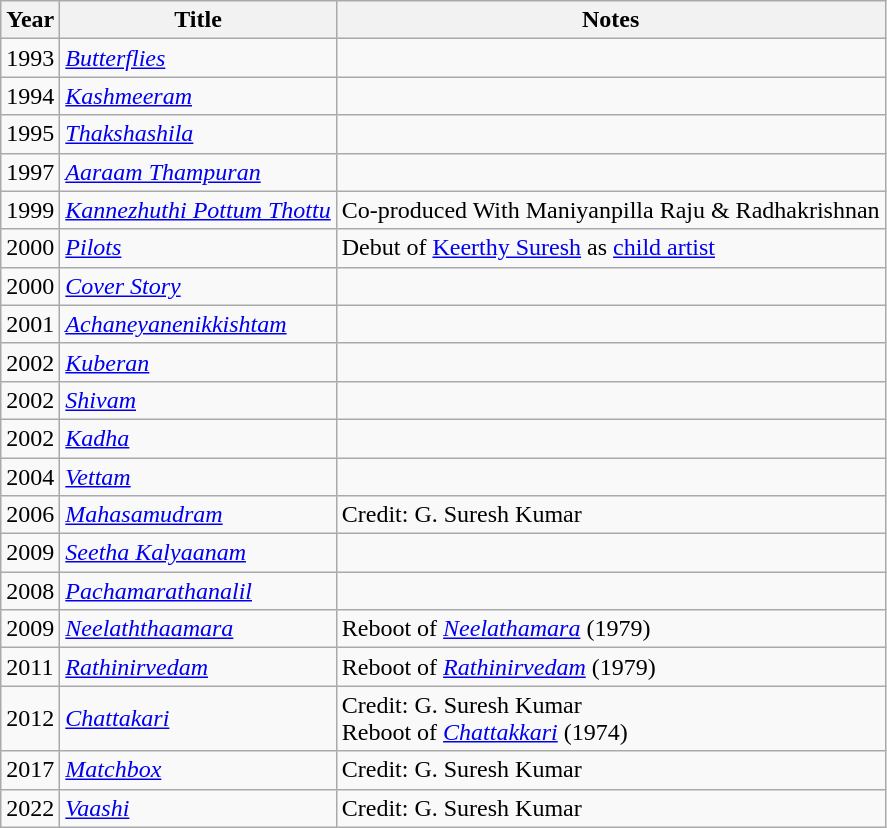<table class="wikitable sortable">
<tr>
<th>Year</th>
<th>Title</th>
<th>Notes</th>
</tr>
<tr>
<td>1993</td>
<td><em><a href='#'>Butterflies</a></em></td>
<td></td>
</tr>
<tr>
<td>1994</td>
<td><em><a href='#'>Kashmeeram</a></em></td>
<td></td>
</tr>
<tr>
<td>1995</td>
<td><em><a href='#'>Thakshashila</a></em></td>
<td></td>
</tr>
<tr>
<td>1997</td>
<td><em><a href='#'>Aaraam Thampuran</a></em></td>
<td></td>
</tr>
<tr>
<td>1999</td>
<td><em><a href='#'>Kannezhuthi Pottum Thottu</a></em></td>
<td>Co-produced With Maniyanpilla Raju & Radhakrishnan</td>
</tr>
<tr>
<td>2000</td>
<td><em><a href='#'>Pilots</a></em></td>
<td>Debut of <a href='#'>Keerthy Suresh</a> as <a href='#'>child artist</a></td>
</tr>
<tr>
<td>2000</td>
<td><em><a href='#'>Cover Story</a></em></td>
<td></td>
</tr>
<tr>
<td>2001</td>
<td><em><a href='#'>Achaneyanenikkishtam</a></em></td>
<td></td>
</tr>
<tr>
<td>2002</td>
<td><em><a href='#'>Kuberan</a></em></td>
<td></td>
</tr>
<tr>
<td>2002</td>
<td><em><a href='#'>Shivam</a></em></td>
<td></td>
</tr>
<tr>
<td>2002</td>
<td><em><a href='#'>Kadha</a></em></td>
<td></td>
</tr>
<tr>
<td>2004</td>
<td><em><a href='#'>Vettam</a></em></td>
<td></td>
</tr>
<tr>
<td>2006</td>
<td><em><a href='#'>Mahasamudram</a></em></td>
<td>Credit: G. Suresh Kumar</td>
</tr>
<tr>
<td>2009</td>
<td><em><a href='#'>Seetha Kalyaanam</a></em></td>
<td></td>
</tr>
<tr>
<td>2008</td>
<td><em><a href='#'>Pachamarathanalil</a></em></td>
<td></td>
</tr>
<tr>
<td>2009</td>
<td><em><a href='#'>Neelaththaamara</a></em></td>
<td>Reboot of <em><a href='#'>Neelathamara</a></em> (1979)</td>
</tr>
<tr>
<td>2011</td>
<td><em><a href='#'>Rathinirvedam</a></em></td>
<td>Reboot of <em><a href='#'>Rathinirvedam</a></em> (1979)</td>
</tr>
<tr>
<td>2012</td>
<td><em><a href='#'>Chattakari</a></em></td>
<td>Credit: G. Suresh Kumar<br>Reboot of <em><a href='#'>Chattakkari</a></em> (1974)</td>
</tr>
<tr>
<td>2017</td>
<td><em><a href='#'>Matchbox</a></em></td>
<td>Credit: G. Suresh Kumar</td>
</tr>
<tr>
<td>2022</td>
<td><em><a href='#'>Vaashi</a></em></td>
<td>Credit: G. Suresh Kumar</td>
</tr>
</table>
